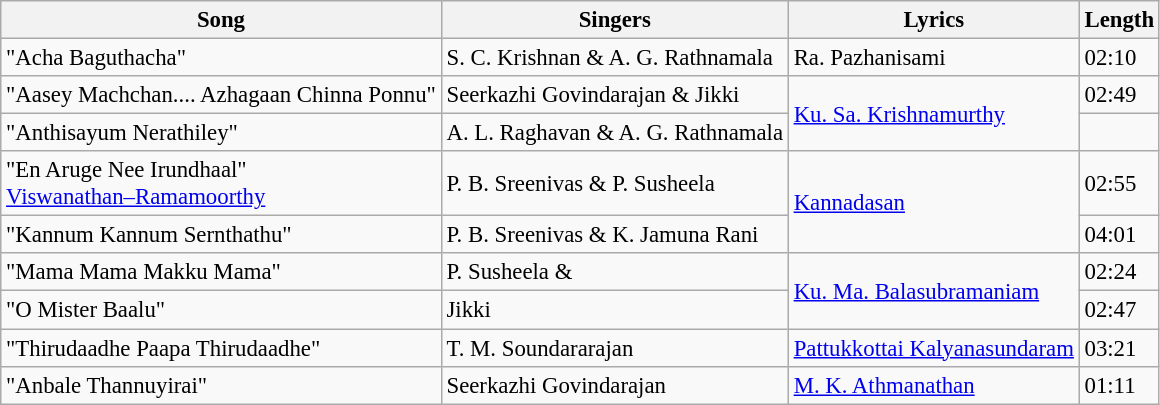<table class="wikitable" style="font-size:95%;">
<tr>
<th>Song</th>
<th>Singers</th>
<th>Lyrics</th>
<th>Length</th>
</tr>
<tr>
<td>"Acha Baguthacha"</td>
<td>S. C. Krishnan & A. G. Rathnamala</td>
<td>Ra. Pazhanisami</td>
<td>02:10</td>
</tr>
<tr>
<td>"Aasey Machchan.... Azhagaan Chinna Ponnu"</td>
<td>Seerkazhi Govindarajan & Jikki</td>
<td rowspan=2><a href='#'>Ku. Sa. Krishnamurthy</a></td>
<td>02:49</td>
</tr>
<tr>
<td>"Anthisayum Nerathiley"</td>
<td>A. L. Raghavan & A. G. Rathnamala</td>
<td></td>
</tr>
<tr>
<td>"En Aruge Nee Irundhaal"<br><a href='#'>Viswanathan–Ramamoorthy</a></td>
<td>P. B. Sreenivas & P. Susheela</td>
<td rowspan=2><a href='#'>Kannadasan</a></td>
<td>02:55</td>
</tr>
<tr>
<td>"Kannum Kannum Sernthathu"</td>
<td>P. B. Sreenivas & K. Jamuna Rani</td>
<td>04:01</td>
</tr>
<tr>
<td>"Mama Mama Makku Mama"</td>
<td>P. Susheela &</td>
<td rowspan=2><a href='#'>Ku. Ma. Balasubramaniam</a></td>
<td>02:24</td>
</tr>
<tr>
<td>"O Mister Baalu"</td>
<td>Jikki</td>
<td>02:47</td>
</tr>
<tr>
<td>"Thirudaadhe Paapa Thirudaadhe"</td>
<td>T. M. Soundararajan</td>
<td><a href='#'>Pattukkottai Kalyanasundaram</a></td>
<td>03:21</td>
</tr>
<tr>
<td>"Anbale Thannuyirai"</td>
<td>Seerkazhi Govindarajan</td>
<td><a href='#'>M. K. Athmanathan</a></td>
<td>01:11</td>
</tr>
</table>
